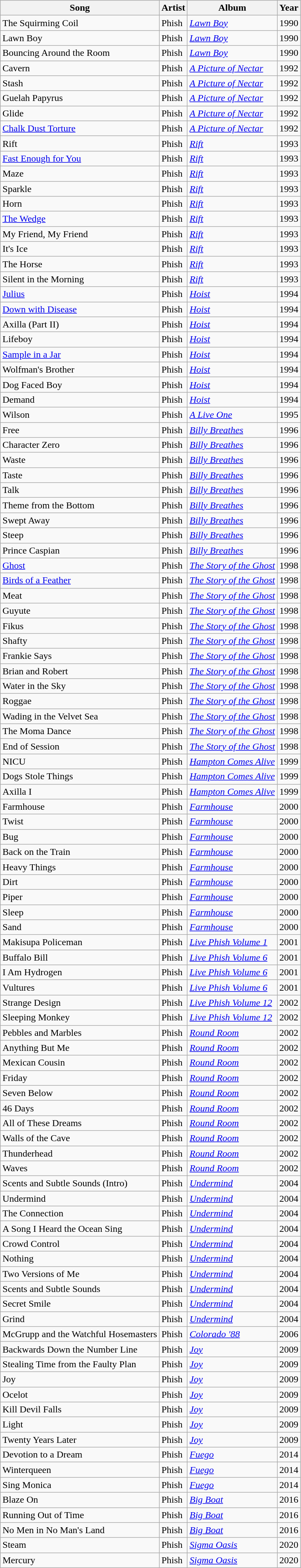<table class="wikitable sortable">
<tr>
<th>Song</th>
<th>Artist</th>
<th>Album</th>
<th>Year</th>
</tr>
<tr>
<td>The Squirming Coil</td>
<td>Phish</td>
<td><em><a href='#'>Lawn Boy</a></em></td>
<td>1990</td>
</tr>
<tr>
<td>Lawn Boy</td>
<td>Phish</td>
<td><em><a href='#'>Lawn Boy</a></em></td>
<td>1990</td>
</tr>
<tr>
<td>Bouncing Around the Room</td>
<td>Phish</td>
<td><em><a href='#'>Lawn Boy</a></em></td>
<td>1990</td>
</tr>
<tr>
<td>Cavern</td>
<td>Phish</td>
<td><em><a href='#'>A Picture of Nectar</a></em></td>
<td>1992</td>
</tr>
<tr>
<td>Stash</td>
<td>Phish</td>
<td><em><a href='#'>A Picture of Nectar</a></em></td>
<td>1992</td>
</tr>
<tr>
<td>Guelah Papyrus</td>
<td>Phish</td>
<td><em><a href='#'>A Picture of Nectar</a></em></td>
<td>1992</td>
</tr>
<tr>
<td>Glide</td>
<td>Phish</td>
<td><em><a href='#'>A Picture of Nectar</a></em></td>
<td>1992</td>
</tr>
<tr>
<td><a href='#'>Chalk Dust Torture</a></td>
<td>Phish</td>
<td><em><a href='#'>A Picture of Nectar</a></em></td>
<td>1992</td>
</tr>
<tr>
<td>Rift</td>
<td>Phish</td>
<td><em><a href='#'>Rift</a></em></td>
<td>1993</td>
</tr>
<tr>
<td><a href='#'>Fast Enough for You</a></td>
<td>Phish</td>
<td><em><a href='#'>Rift</a></em></td>
<td>1993</td>
</tr>
<tr>
<td>Maze</td>
<td>Phish</td>
<td><em><a href='#'>Rift</a></em></td>
<td>1993</td>
</tr>
<tr>
<td>Sparkle</td>
<td>Phish</td>
<td><em><a href='#'>Rift</a></em></td>
<td>1993</td>
</tr>
<tr>
<td>Horn</td>
<td>Phish</td>
<td><em><a href='#'>Rift</a></em></td>
<td>1993</td>
</tr>
<tr>
<td><a href='#'>The Wedge</a></td>
<td>Phish</td>
<td><em><a href='#'>Rift</a></em></td>
<td>1993</td>
</tr>
<tr>
<td>My Friend, My Friend</td>
<td>Phish</td>
<td><em><a href='#'>Rift</a></em></td>
<td>1993</td>
</tr>
<tr>
<td>It's Ice</td>
<td>Phish</td>
<td><em><a href='#'>Rift</a></em></td>
<td>1993</td>
</tr>
<tr>
<td>The Horse</td>
<td>Phish</td>
<td><em><a href='#'>Rift</a></em></td>
<td>1993</td>
</tr>
<tr>
<td>Silent in the Morning</td>
<td>Phish</td>
<td><em><a href='#'>Rift</a></em></td>
<td>1993</td>
</tr>
<tr>
<td><a href='#'>Julius</a></td>
<td>Phish</td>
<td><em><a href='#'>Hoist</a></em></td>
<td>1994</td>
</tr>
<tr>
<td><a href='#'>Down with Disease</a></td>
<td>Phish</td>
<td><em><a href='#'>Hoist</a></em></td>
<td>1994</td>
</tr>
<tr>
<td>Axilla (Part II)</td>
<td>Phish</td>
<td><em><a href='#'>Hoist</a></em></td>
<td>1994</td>
</tr>
<tr>
<td>Lifeboy</td>
<td>Phish</td>
<td><em><a href='#'>Hoist</a></em></td>
<td>1994</td>
</tr>
<tr>
<td><a href='#'>Sample in a Jar</a></td>
<td>Phish</td>
<td><em><a href='#'>Hoist</a></em></td>
<td>1994</td>
</tr>
<tr>
<td>Wolfman's Brother</td>
<td>Phish</td>
<td><em><a href='#'>Hoist</a></em></td>
<td>1994</td>
</tr>
<tr>
<td>Dog Faced Boy</td>
<td>Phish</td>
<td><em><a href='#'>Hoist</a></em></td>
<td>1994</td>
</tr>
<tr>
<td>Demand</td>
<td>Phish</td>
<td><em><a href='#'>Hoist</a></em></td>
<td>1994</td>
</tr>
<tr>
<td>Wilson</td>
<td>Phish</td>
<td><em><a href='#'>A Live One</a></em></td>
<td>1995</td>
</tr>
<tr>
<td>Free</td>
<td>Phish</td>
<td><em><a href='#'>Billy Breathes</a></em></td>
<td>1996</td>
</tr>
<tr>
<td>Character Zero</td>
<td>Phish</td>
<td><em><a href='#'>Billy Breathes</a></em></td>
<td>1996</td>
</tr>
<tr>
<td>Waste</td>
<td>Phish</td>
<td><em><a href='#'>Billy Breathes</a></em></td>
<td>1996</td>
</tr>
<tr>
<td>Taste</td>
<td>Phish</td>
<td><em><a href='#'>Billy Breathes</a></em></td>
<td>1996</td>
</tr>
<tr>
<td>Talk</td>
<td>Phish</td>
<td><em><a href='#'>Billy Breathes</a></em></td>
<td>1996</td>
</tr>
<tr>
<td>Theme from the Bottom</td>
<td>Phish</td>
<td><em><a href='#'>Billy Breathes</a></em></td>
<td>1996</td>
</tr>
<tr>
<td>Swept Away</td>
<td>Phish</td>
<td><em><a href='#'>Billy Breathes</a></em></td>
<td>1996</td>
</tr>
<tr>
<td>Steep</td>
<td>Phish</td>
<td><em><a href='#'>Billy Breathes</a></em></td>
<td>1996</td>
</tr>
<tr>
<td>Prince Caspian</td>
<td>Phish</td>
<td><em><a href='#'>Billy Breathes</a></em></td>
<td>1996</td>
</tr>
<tr>
<td><a href='#'>Ghost</a></td>
<td>Phish</td>
<td><em><a href='#'>The Story of the Ghost</a></em></td>
<td>1998</td>
</tr>
<tr>
<td><a href='#'>Birds of a Feather</a></td>
<td>Phish</td>
<td><em><a href='#'>The Story of the Ghost</a></em></td>
<td>1998</td>
</tr>
<tr>
<td>Meat</td>
<td>Phish</td>
<td><em><a href='#'>The Story of the Ghost</a></em></td>
<td>1998</td>
</tr>
<tr>
<td>Guyute</td>
<td>Phish</td>
<td><em><a href='#'>The Story of the Ghost</a></em></td>
<td>1998</td>
</tr>
<tr>
<td>Fikus</td>
<td>Phish</td>
<td><em><a href='#'>The Story of the Ghost</a></em></td>
<td>1998</td>
</tr>
<tr>
<td>Shafty</td>
<td>Phish</td>
<td><em><a href='#'>The Story of the Ghost</a></em></td>
<td>1998</td>
</tr>
<tr>
<td>Frankie Says</td>
<td>Phish</td>
<td><em><a href='#'>The Story of the Ghost</a></em></td>
<td>1998</td>
</tr>
<tr>
<td>Brian and Robert</td>
<td>Phish</td>
<td><em><a href='#'>The Story of the Ghost</a></em></td>
<td>1998</td>
</tr>
<tr>
<td>Water in the Sky</td>
<td>Phish</td>
<td><em><a href='#'>The Story of the Ghost</a></em></td>
<td>1998</td>
</tr>
<tr>
<td>Roggae</td>
<td>Phish</td>
<td><em><a href='#'>The Story of the Ghost</a></em></td>
<td>1998</td>
</tr>
<tr>
<td>Wading in the Velvet Sea</td>
<td>Phish</td>
<td><em><a href='#'>The Story of the Ghost</a></em></td>
<td>1998</td>
</tr>
<tr>
<td>The Moma Dance</td>
<td>Phish</td>
<td><em><a href='#'>The Story of the Ghost</a></em></td>
<td>1998</td>
</tr>
<tr>
<td>End of Session</td>
<td>Phish</td>
<td><em><a href='#'>The Story of the Ghost</a></em></td>
<td>1998</td>
</tr>
<tr>
<td>NICU</td>
<td>Phish</td>
<td><em><a href='#'>Hampton Comes Alive</a></em></td>
<td>1999</td>
</tr>
<tr>
<td>Dogs Stole Things</td>
<td>Phish</td>
<td><em><a href='#'>Hampton Comes Alive</a></em></td>
<td>1999</td>
</tr>
<tr>
<td>Axilla I</td>
<td>Phish</td>
<td><em><a href='#'>Hampton Comes Alive</a></em></td>
<td>1999</td>
</tr>
<tr>
<td>Farmhouse</td>
<td>Phish</td>
<td><a href='#'><em>Farmhouse</em></a></td>
<td>2000</td>
</tr>
<tr>
<td>Twist</td>
<td>Phish</td>
<td><a href='#'><em>Farmhouse</em></a></td>
<td>2000</td>
</tr>
<tr>
<td>Bug</td>
<td>Phish</td>
<td><a href='#'><em>Farmhouse</em></a></td>
<td>2000</td>
</tr>
<tr>
<td>Back on the Train</td>
<td>Phish</td>
<td><a href='#'><em>Farmhouse</em></a></td>
<td>2000</td>
</tr>
<tr>
<td>Heavy Things</td>
<td>Phish</td>
<td><a href='#'><em>Farmhouse</em></a></td>
<td>2000</td>
</tr>
<tr>
<td>Dirt</td>
<td>Phish</td>
<td><a href='#'><em>Farmhouse</em></a></td>
<td>2000</td>
</tr>
<tr>
<td>Piper</td>
<td>Phish</td>
<td><a href='#'><em>Farmhouse</em></a></td>
<td>2000</td>
</tr>
<tr>
<td>Sleep</td>
<td>Phish</td>
<td><a href='#'><em>Farmhouse</em></a></td>
<td>2000</td>
</tr>
<tr>
<td>Sand</td>
<td>Phish</td>
<td><a href='#'><em>Farmhouse</em></a></td>
<td>2000</td>
</tr>
<tr>
<td>Makisupa Policeman</td>
<td>Phish</td>
<td><em><a href='#'>Live Phish Volume 1</a></em></td>
<td>2001</td>
</tr>
<tr>
<td>Buffalo Bill</td>
<td>Phish</td>
<td><em><a href='#'>Live Phish Volume 6</a></em></td>
<td>2001</td>
</tr>
<tr>
<td>I Am Hydrogen</td>
<td>Phish</td>
<td><em><a href='#'>Live Phish Volume 6</a></em></td>
<td>2001</td>
</tr>
<tr>
<td>Vultures</td>
<td>Phish</td>
<td><em><a href='#'>Live Phish Volume 6</a></em></td>
<td>2001</td>
</tr>
<tr>
<td>Strange Design</td>
<td>Phish</td>
<td><em><a href='#'>Live Phish Volume 12</a></em></td>
<td>2002</td>
</tr>
<tr>
<td>Sleeping Monkey</td>
<td>Phish</td>
<td><em><a href='#'>Live Phish Volume 12</a></em></td>
<td>2002</td>
</tr>
<tr>
<td>Pebbles and Marbles</td>
<td>Phish</td>
<td><em><a href='#'>Round Room</a></em></td>
<td>2002</td>
</tr>
<tr>
<td>Anything But Me</td>
<td>Phish</td>
<td><em><a href='#'>Round Room</a></em></td>
<td>2002</td>
</tr>
<tr>
<td>Mexican Cousin</td>
<td>Phish</td>
<td><em><a href='#'>Round Room</a></em></td>
<td>2002</td>
</tr>
<tr>
<td>Friday</td>
<td>Phish</td>
<td><em><a href='#'>Round Room</a></em></td>
<td>2002</td>
</tr>
<tr>
<td>Seven Below</td>
<td>Phish</td>
<td><em><a href='#'>Round Room</a></em></td>
<td>2002</td>
</tr>
<tr>
<td>46 Days</td>
<td>Phish</td>
<td><em><a href='#'>Round Room</a></em></td>
<td>2002</td>
</tr>
<tr>
<td>All of These Dreams</td>
<td>Phish</td>
<td><em><a href='#'>Round Room</a></em></td>
<td>2002</td>
</tr>
<tr>
<td>Walls of the Cave</td>
<td>Phish</td>
<td><em><a href='#'>Round Room</a></em></td>
<td>2002</td>
</tr>
<tr>
<td>Thunderhead</td>
<td>Phish</td>
<td><em><a href='#'>Round Room</a></em></td>
<td>2002</td>
</tr>
<tr>
<td>Waves</td>
<td>Phish</td>
<td><em><a href='#'>Round Room</a></em></td>
<td>2002</td>
</tr>
<tr>
<td>Scents and Subtle Sounds (Intro)</td>
<td>Phish</td>
<td><em><a href='#'>Undermind</a></em></td>
<td>2004</td>
</tr>
<tr>
<td>Undermind</td>
<td>Phish</td>
<td><em><a href='#'>Undermind</a></em></td>
<td>2004</td>
</tr>
<tr>
<td>The Connection</td>
<td>Phish</td>
<td><em><a href='#'>Undermind</a></em></td>
<td>2004</td>
</tr>
<tr>
<td>A Song I Heard the Ocean Sing</td>
<td>Phish</td>
<td><em><a href='#'>Undermind</a></em></td>
<td>2004</td>
</tr>
<tr>
<td>Crowd Control</td>
<td>Phish</td>
<td><em><a href='#'>Undermind</a></em></td>
<td>2004</td>
</tr>
<tr>
<td>Nothing</td>
<td>Phish</td>
<td><em><a href='#'>Undermind</a></em></td>
<td>2004</td>
</tr>
<tr>
<td>Two Versions of Me</td>
<td>Phish</td>
<td><em><a href='#'>Undermind</a></em></td>
<td>2004</td>
</tr>
<tr>
<td>Scents and Subtle Sounds</td>
<td>Phish</td>
<td><em><a href='#'>Undermind</a></em></td>
<td>2004</td>
</tr>
<tr>
<td>Secret Smile</td>
<td>Phish</td>
<td><em><a href='#'>Undermind</a></em></td>
<td>2004</td>
</tr>
<tr>
<td>Grind</td>
<td>Phish</td>
<td><em><a href='#'>Undermind</a></em></td>
<td>2004</td>
</tr>
<tr>
<td>McGrupp and the Watchful Hosemasters</td>
<td>Phish</td>
<td><em><a href='#'>Colorado '88</a></em></td>
<td>2006</td>
</tr>
<tr>
<td>Backwards Down the Number Line</td>
<td>Phish</td>
<td><em><a href='#'>Joy</a></em></td>
<td>2009</td>
</tr>
<tr>
<td>Stealing Time from the Faulty Plan</td>
<td>Phish</td>
<td><em><a href='#'>Joy</a></em></td>
<td>2009</td>
</tr>
<tr>
<td>Joy</td>
<td>Phish</td>
<td><em><a href='#'>Joy</a></em></td>
<td>2009</td>
</tr>
<tr>
<td>Ocelot</td>
<td>Phish</td>
<td><em><a href='#'>Joy</a></em></td>
<td>2009</td>
</tr>
<tr>
<td>Kill Devil Falls</td>
<td>Phish</td>
<td><em><a href='#'>Joy</a></em></td>
<td>2009</td>
</tr>
<tr>
<td>Light</td>
<td>Phish</td>
<td><em><a href='#'>Joy</a></em></td>
<td>2009</td>
</tr>
<tr>
<td>Twenty Years Later</td>
<td>Phish</td>
<td><em><a href='#'>Joy</a></em></td>
<td>2009</td>
</tr>
<tr>
<td>Devotion to a Dream</td>
<td>Phish</td>
<td><em><a href='#'>Fuego</a></em></td>
<td>2014</td>
</tr>
<tr>
<td>Winterqueen</td>
<td>Phish</td>
<td><em><a href='#'>Fuego</a></em></td>
<td>2014</td>
</tr>
<tr>
<td>Sing Monica</td>
<td>Phish</td>
<td><em><a href='#'>Fuego</a></em></td>
<td>2014</td>
</tr>
<tr>
<td>Blaze On</td>
<td>Phish</td>
<td><em><a href='#'>Big Boat</a></em></td>
<td>2016</td>
</tr>
<tr>
<td>Running Out of Time</td>
<td>Phish</td>
<td><em><a href='#'>Big Boat</a></em></td>
<td>2016</td>
</tr>
<tr>
<td>No Men in No Man's Land</td>
<td>Phish</td>
<td><em><a href='#'>Big Boat</a></em></td>
<td>2016</td>
</tr>
<tr>
<td>Steam</td>
<td>Phish</td>
<td><em><a href='#'>Sigma Oasis</a></em></td>
<td>2020</td>
</tr>
<tr>
<td>Mercury</td>
<td>Phish</td>
<td><em><a href='#'>Sigma Oasis</a></em></td>
<td>2020</td>
</tr>
</table>
